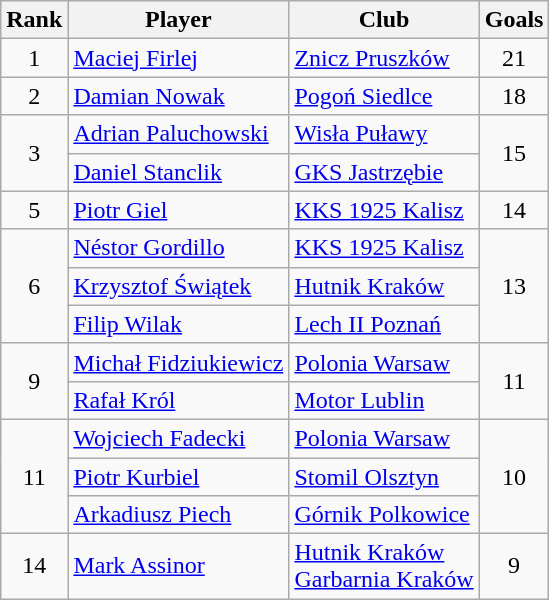<table class="wikitable" style="text-align:center">
<tr>
<th>Rank</th>
<th>Player</th>
<th>Club</th>
<th>Goals</th>
</tr>
<tr>
<td rowspan="1">1</td>
<td align="left"> <a href='#'>Maciej Firlej</a></td>
<td align="left"><a href='#'>Znicz Pruszków</a></td>
<td rowspan="1">21</td>
</tr>
<tr>
<td rowspan="1">2</td>
<td align="left"> <a href='#'>Damian Nowak</a></td>
<td align="left"><a href='#'>Pogoń Siedlce</a></td>
<td rowspan="1">18</td>
</tr>
<tr>
<td rowspan="2">3</td>
<td align="left"> <a href='#'>Adrian Paluchowski</a></td>
<td align="left"><a href='#'>Wisła Puławy</a></td>
<td rowspan="2">15</td>
</tr>
<tr>
<td align="left"> <a href='#'>Daniel Stanclik</a></td>
<td align="left"><a href='#'>GKS Jastrzębie</a></td>
</tr>
<tr>
<td rowspan="1">5</td>
<td align="left"> <a href='#'>Piotr Giel</a></td>
<td align="left"><a href='#'>KKS 1925 Kalisz</a></td>
<td rowspan="1">14</td>
</tr>
<tr>
<td rowspan="3">6</td>
<td align="left"> <a href='#'>Néstor Gordillo</a></td>
<td align="left"><a href='#'>KKS 1925 Kalisz</a></td>
<td rowspan="3">13</td>
</tr>
<tr>
<td align="left"> <a href='#'>Krzysztof Świątek</a></td>
<td align="left"><a href='#'>Hutnik Kraków</a></td>
</tr>
<tr>
<td align="left"> <a href='#'>Filip Wilak</a></td>
<td align="left"><a href='#'>Lech II Poznań</a></td>
</tr>
<tr>
<td rowspan="2">9</td>
<td align="left"> <a href='#'>Michał Fidziukiewicz</a></td>
<td align="left"><a href='#'>Polonia Warsaw</a></td>
<td rowspan="2">11</td>
</tr>
<tr>
<td align="left"> <a href='#'>Rafał Król</a></td>
<td align="left"><a href='#'>Motor Lublin</a></td>
</tr>
<tr>
<td rowspan="3">11</td>
<td align="left"> <a href='#'>Wojciech Fadecki </a></td>
<td align="left"><a href='#'>Polonia Warsaw</a></td>
<td rowspan="3">10</td>
</tr>
<tr>
<td align="left"> <a href='#'>Piotr Kurbiel</a></td>
<td align="left"><a href='#'>Stomil Olsztyn</a></td>
</tr>
<tr>
<td align="left"> <a href='#'>Arkadiusz Piech</a></td>
<td align="left"><a href='#'>Górnik Polkowice</a></td>
</tr>
<tr>
<td rowspan="1">14</td>
<td align="left"> <a href='#'>Mark Assinor</a></td>
<td align="left"><a href='#'>Hutnik Kraków</a><br><a href='#'>Garbarnia Kraków</a></td>
<td rowspan="1">9</td>
</tr>
</table>
